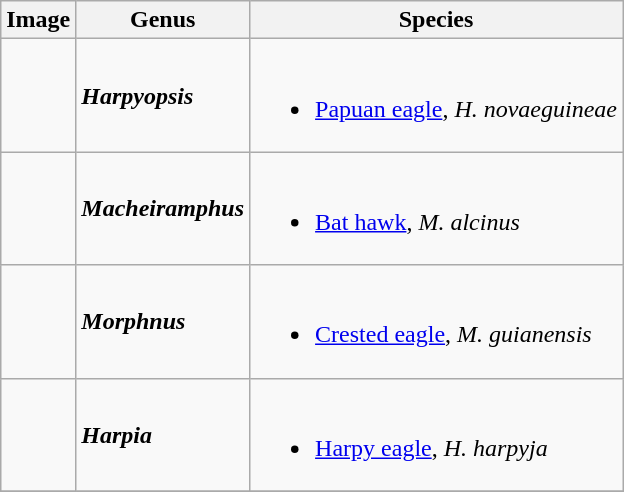<table class="wikitable">
<tr>
<th>Image</th>
<th>Genus</th>
<th>Species</th>
</tr>
<tr>
<td></td>
<td><strong><em>Harpyopsis</em></strong> </td>
<td><br><ul><li><a href='#'>Papuan eagle</a>, <em>H. novaeguineae</em></li></ul></td>
</tr>
<tr>
<td></td>
<td><strong><em>Macheiramphus</em></strong> </td>
<td><br><ul><li><a href='#'>Bat hawk</a>, <em>M. alcinus</em></li></ul></td>
</tr>
<tr>
<td></td>
<td><strong><em>Morphnus</em></strong> </td>
<td><br><ul><li><a href='#'>Crested eagle</a>, <em>M. guianensis</em></li></ul></td>
</tr>
<tr>
<td></td>
<td><strong><em>Harpia</em></strong> </td>
<td><br><ul><li><a href='#'>Harpy eagle</a>, <em>H. harpyja</em></li></ul></td>
</tr>
<tr>
</tr>
</table>
